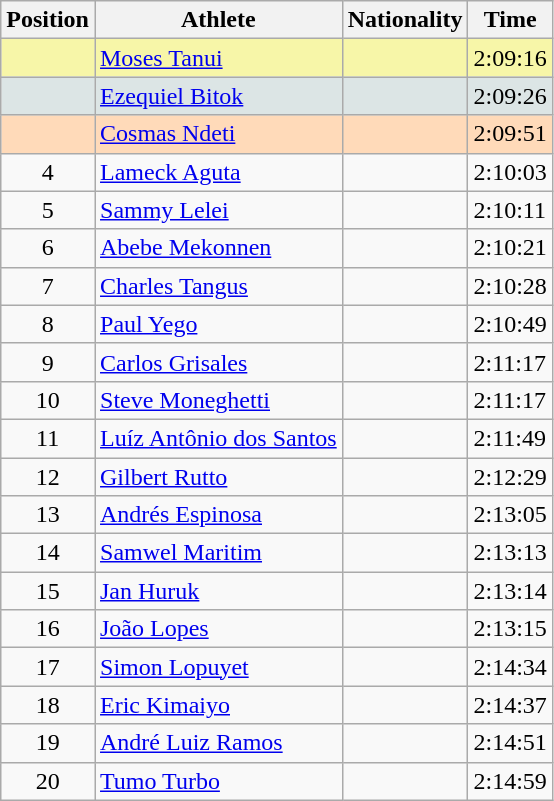<table class="wikitable sortable">
<tr>
<th>Position</th>
<th>Athlete</th>
<th>Nationality</th>
<th>Time</th>
</tr>
<tr bgcolor="#F7F6A8">
<td align=center></td>
<td><a href='#'>Moses Tanui</a></td>
<td></td>
<td>2:09:16</td>
</tr>
<tr bgcolor="#DCE5E5">
<td align=center></td>
<td><a href='#'>Ezequiel Bitok</a></td>
<td></td>
<td>2:09:26</td>
</tr>
<tr bgcolor="#FFDAB9">
<td align=center></td>
<td><a href='#'>Cosmas Ndeti</a></td>
<td></td>
<td>2:09:51</td>
</tr>
<tr>
<td align=center>4</td>
<td><a href='#'>Lameck Aguta</a></td>
<td></td>
<td>2:10:03</td>
</tr>
<tr>
<td align=center>5</td>
<td><a href='#'>Sammy Lelei</a></td>
<td></td>
<td>2:10:11</td>
</tr>
<tr>
<td align=center>6</td>
<td><a href='#'>Abebe Mekonnen</a></td>
<td></td>
<td>2:10:21</td>
</tr>
<tr>
<td align=center>7</td>
<td><a href='#'>Charles Tangus</a></td>
<td></td>
<td>2:10:28</td>
</tr>
<tr>
<td align=center>8</td>
<td><a href='#'>Paul Yego</a></td>
<td></td>
<td>2:10:49</td>
</tr>
<tr>
<td align=center>9</td>
<td><a href='#'>Carlos Grisales</a></td>
<td></td>
<td>2:11:17</td>
</tr>
<tr>
<td align=center>10</td>
<td><a href='#'>Steve Moneghetti</a></td>
<td></td>
<td>2:11:17</td>
</tr>
<tr>
<td align=center>11</td>
<td><a href='#'>Luíz Antônio dos Santos</a></td>
<td></td>
<td>2:11:49</td>
</tr>
<tr>
<td align=center>12</td>
<td><a href='#'>Gilbert Rutto</a></td>
<td></td>
<td>2:12:29</td>
</tr>
<tr>
<td align=center>13</td>
<td><a href='#'>Andrés Espinosa</a></td>
<td></td>
<td>2:13:05</td>
</tr>
<tr>
<td align=center>14</td>
<td><a href='#'>Samwel Maritim</a></td>
<td></td>
<td>2:13:13</td>
</tr>
<tr>
<td align=center>15</td>
<td><a href='#'>Jan Huruk</a></td>
<td></td>
<td>2:13:14</td>
</tr>
<tr>
<td align=center>16</td>
<td><a href='#'>João Lopes</a></td>
<td></td>
<td>2:13:15</td>
</tr>
<tr>
<td align=center>17</td>
<td><a href='#'>Simon Lopuyet</a></td>
<td></td>
<td>2:14:34</td>
</tr>
<tr>
<td align=center>18</td>
<td><a href='#'>Eric Kimaiyo</a></td>
<td></td>
<td>2:14:37</td>
</tr>
<tr>
<td align=center>19</td>
<td><a href='#'>André Luiz Ramos</a></td>
<td></td>
<td>2:14:51</td>
</tr>
<tr>
<td align=center>20</td>
<td><a href='#'>Tumo Turbo</a></td>
<td></td>
<td>2:14:59</td>
</tr>
</table>
